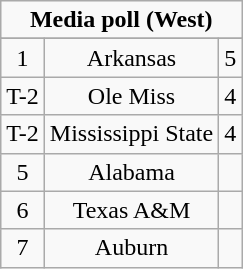<table class="wikitable">
<tr align="center">
<td align="center" Colspan="3"><strong>Media poll (West)</strong></td>
</tr>
<tr align="center">
</tr>
<tr align="center">
<td>1</td>
<td>Arkansas</td>
<td>5</td>
</tr>
<tr align="center">
<td>T-2</td>
<td>Ole Miss</td>
<td>4</td>
</tr>
<tr align="center">
<td>T-2</td>
<td>Mississippi State</td>
<td>4</td>
</tr>
<tr align="center">
<td>5</td>
<td>Alabama</td>
<td></td>
</tr>
<tr align="center">
<td>6</td>
<td>Texas A&M</td>
<td></td>
</tr>
<tr align="center">
<td>7</td>
<td>Auburn</td>
<td></td>
</tr>
</table>
